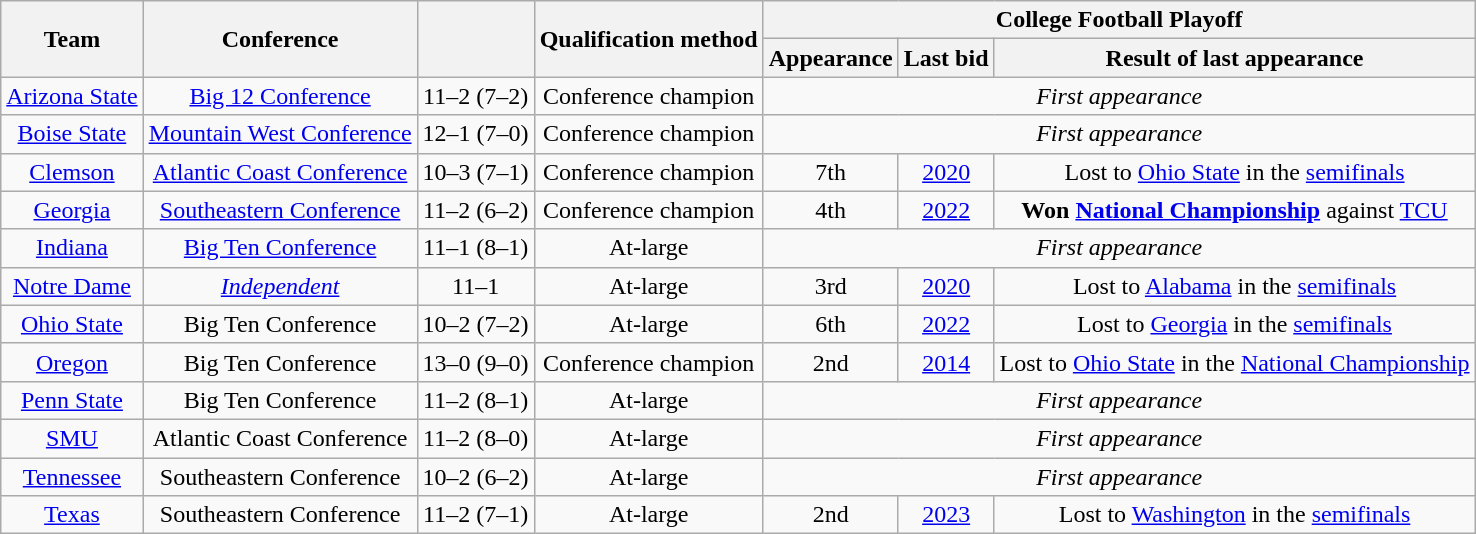<table class="wikitable" style="text-align: center;">
<tr>
<th rowspan=2>Team</th>
<th rowspan=2>Conference</th>
<th rowspan=2></th>
<th rowspan=2>Qualification method</th>
<th colspan=3>College Football Playoff</th>
</tr>
<tr>
<th data-sort-type="number">Appearance</th>
<th>Last bid</th>
<th>Result of last appearance</th>
</tr>
<tr>
<td><a href='#'>Arizona State</a></td>
<td><a href='#'>Big 12 Conference</a></td>
<td>11–2 (7–2)</td>
<td>Conference champion</td>
<td colspan=3><em>First appearance</em></td>
</tr>
<tr>
<td><a href='#'>Boise State</a></td>
<td><a href='#'>Mountain West Conference</a></td>
<td>12–1 (7–0)</td>
<td>Conference champion</td>
<td colspan=3><em>First appearance</em></td>
</tr>
<tr>
<td><a href='#'>Clemson</a></td>
<td><a href='#'>Atlantic Coast Conference</a></td>
<td>10–3 (7–1)</td>
<td>Conference champion</td>
<td>7th</td>
<td><a href='#'>2020</a></td>
<td>Lost to <a href='#'>Ohio State</a> in the <a href='#'>semifinals</a></td>
</tr>
<tr>
<td><a href='#'>Georgia</a></td>
<td><a href='#'>Southeastern Conference</a></td>
<td>11–2 (6–2)</td>
<td>Conference champion</td>
<td>4th</td>
<td><a href='#'>2022</a></td>
<td><strong>Won <a href='#'>National Championship</a></strong> against <a href='#'>TCU</a></td>
</tr>
<tr>
<td><a href='#'>Indiana</a></td>
<td><a href='#'>Big Ten Conference</a></td>
<td>11–1 (8–1)</td>
<td>At-large</td>
<td colspan=3><em>First appearance</em></td>
</tr>
<tr>
<td><a href='#'>Notre Dame</a></td>
<td><em><a href='#'>Independent</a></em></td>
<td>11–1</td>
<td>At-large</td>
<td>3rd</td>
<td><a href='#'>2020</a></td>
<td>Lost to <a href='#'>Alabama</a> in the <a href='#'>semifinals</a></td>
</tr>
<tr>
<td><a href='#'>Ohio State</a></td>
<td>Big Ten Conference</td>
<td>10–2 (7–2)</td>
<td>At-large</td>
<td>6th</td>
<td><a href='#'>2022</a></td>
<td>Lost to <a href='#'>Georgia</a> in the <a href='#'>semifinals</a></td>
</tr>
<tr>
<td><a href='#'>Oregon</a></td>
<td>Big Ten Conference</td>
<td>13–0 (9–0)</td>
<td>Conference champion</td>
<td>2nd</td>
<td><a href='#'>2014</a></td>
<td>Lost to <a href='#'>Ohio State</a> in the <a href='#'>National Championship</a></td>
</tr>
<tr>
<td><a href='#'>Penn State</a></td>
<td>Big Ten Conference</td>
<td>11–2 (8–1)</td>
<td>At-large</td>
<td colspan=3><em>First appearance</em></td>
</tr>
<tr>
<td><a href='#'>SMU</a></td>
<td>Atlantic Coast Conference</td>
<td>11–2 (8–0)</td>
<td>At-large</td>
<td colspan=3><em>First appearance</em></td>
</tr>
<tr>
<td><a href='#'>Tennessee</a></td>
<td>Southeastern Conference</td>
<td>10–2 (6–2)</td>
<td>At-large</td>
<td colspan=3><em>First appearance</em></td>
</tr>
<tr>
<td><a href='#'>Texas</a></td>
<td>Southeastern Conference</td>
<td>11–2 (7–1)</td>
<td>At-large</td>
<td>2nd</td>
<td><a href='#'>2023</a></td>
<td>Lost to <a href='#'>Washington</a> in the <a href='#'>semifinals</a></td>
</tr>
</table>
